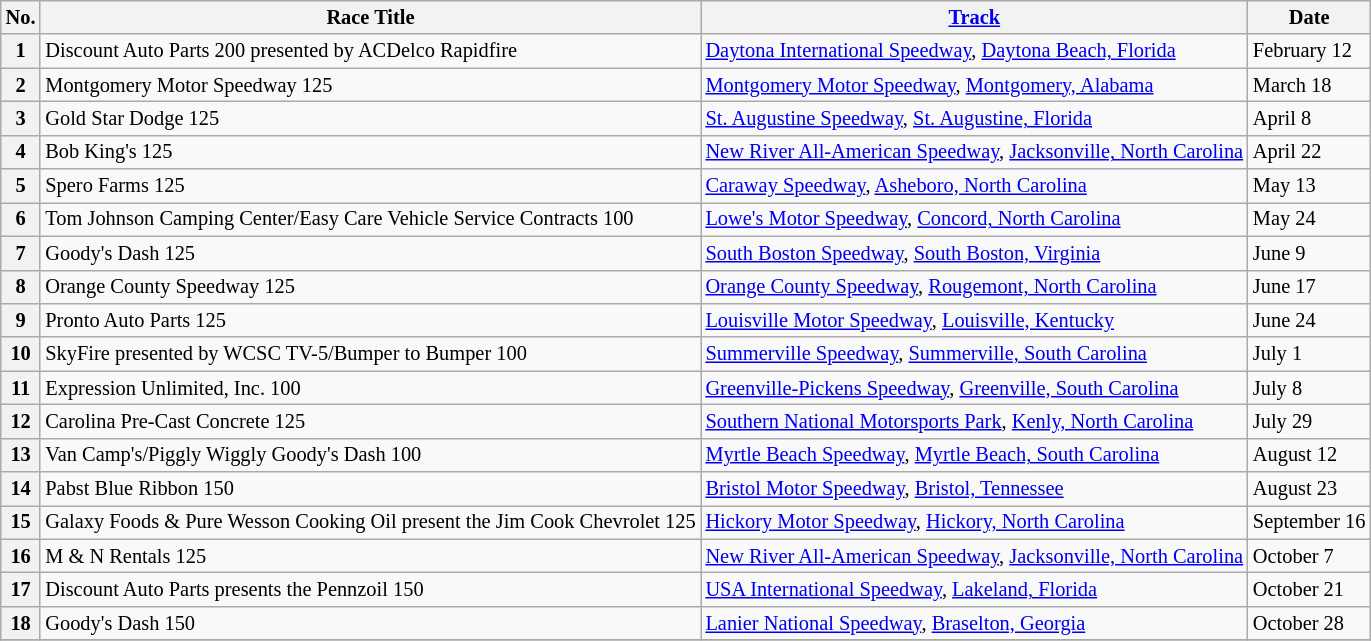<table class="wikitable" style="font-size:85%;">
<tr>
<th>No.</th>
<th>Race Title</th>
<th><a href='#'>Track</a></th>
<th>Date</th>
</tr>
<tr>
<th>1</th>
<td>Discount Auto Parts 200 presented by ACDelco Rapidfire</td>
<td><a href='#'>Daytona International Speedway</a>, <a href='#'>Daytona Beach, Florida</a></td>
<td>February 12</td>
</tr>
<tr>
<th>2</th>
<td>Montgomery Motor Speedway 125</td>
<td><a href='#'>Montgomery Motor Speedway</a>, <a href='#'>Montgomery, Alabama</a></td>
<td>March 18</td>
</tr>
<tr>
<th>3</th>
<td>Gold Star Dodge 125</td>
<td><a href='#'>St. Augustine Speedway</a>, <a href='#'>St. Augustine, Florida</a></td>
<td>April 8</td>
</tr>
<tr>
<th>4</th>
<td>Bob King's 125</td>
<td><a href='#'>New River All-American Speedway</a>, <a href='#'>Jacksonville, North Carolina</a></td>
<td>April 22</td>
</tr>
<tr>
<th>5</th>
<td>Spero Farms 125</td>
<td><a href='#'>Caraway Speedway</a>, <a href='#'>Asheboro, North Carolina</a></td>
<td>May 13</td>
</tr>
<tr>
<th>6</th>
<td>Tom Johnson Camping Center/Easy Care Vehicle Service Contracts 100</td>
<td><a href='#'>Lowe's Motor Speedway</a>, <a href='#'>Concord, North Carolina</a></td>
<td>May 24</td>
</tr>
<tr>
<th>7</th>
<td>Goody's Dash 125</td>
<td><a href='#'>South Boston Speedway</a>, <a href='#'>South Boston, Virginia</a></td>
<td>June 9</td>
</tr>
<tr>
<th>8</th>
<td>Orange County Speedway 125</td>
<td><a href='#'>Orange County Speedway</a>, <a href='#'>Rougemont, North Carolina</a></td>
<td>June 17</td>
</tr>
<tr>
<th>9</th>
<td>Pronto Auto Parts 125</td>
<td><a href='#'>Louisville Motor Speedway</a>, <a href='#'>Louisville, Kentucky</a></td>
<td>June 24</td>
</tr>
<tr>
<th>10</th>
<td>SkyFire presented by WCSC TV-5/Bumper to Bumper 100</td>
<td><a href='#'>Summerville Speedway</a>, <a href='#'>Summerville, South Carolina</a></td>
<td>July 1</td>
</tr>
<tr>
<th>11</th>
<td>Expression Unlimited, Inc. 100</td>
<td><a href='#'>Greenville-Pickens Speedway</a>, <a href='#'>Greenville, South Carolina</a></td>
<td>July 8</td>
</tr>
<tr>
<th>12</th>
<td>Carolina Pre-Cast Concrete 125</td>
<td><a href='#'>Southern National Motorsports Park</a>, <a href='#'>Kenly, North Carolina</a></td>
<td>July 29</td>
</tr>
<tr>
<th>13</th>
<td>Van Camp's/Piggly Wiggly Goody's Dash 100</td>
<td><a href='#'>Myrtle Beach Speedway</a>, <a href='#'>Myrtle Beach, South Carolina</a></td>
<td>August 12</td>
</tr>
<tr>
<th>14</th>
<td>Pabst Blue Ribbon 150</td>
<td><a href='#'>Bristol Motor Speedway</a>, <a href='#'>Bristol, Tennessee</a></td>
<td>August 23</td>
</tr>
<tr>
<th>15</th>
<td>Galaxy Foods & Pure Wesson Cooking Oil present the Jim Cook Chevrolet 125</td>
<td><a href='#'>Hickory Motor Speedway</a>, <a href='#'>Hickory, North Carolina</a></td>
<td>September 16</td>
</tr>
<tr>
<th>16</th>
<td>M & N Rentals 125</td>
<td><a href='#'>New River All-American Speedway</a>, <a href='#'>Jacksonville, North Carolina</a></td>
<td>October 7</td>
</tr>
<tr>
<th>17</th>
<td>Discount Auto Parts presents the Pennzoil 150</td>
<td><a href='#'>USA International Speedway</a>, <a href='#'>Lakeland, Florida</a></td>
<td>October 21</td>
</tr>
<tr>
<th>18</th>
<td>Goody's Dash 150</td>
<td><a href='#'>Lanier National Speedway</a>, <a href='#'>Braselton, Georgia</a></td>
<td>October 28</td>
</tr>
<tr>
</tr>
</table>
